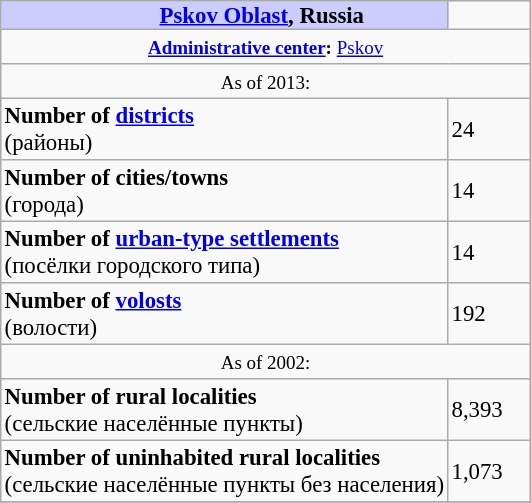<table border=1 align="right" cellpadding=2 cellspacing=0 style="margin: 0 0 1em 1em; background: #f9f9f9; border: 1px #aaa solid; border-collapse: collapse; font-size: 95%;">
<tr>
<th bgcolor="#ccccff" style="padding:0 0 0 50px;"><a href='#'>Pskov Oblast</a>, Russia</th>
<td width="50px"></td>
</tr>
<tr>
<td colspan=2 align="center"><small><strong><a href='#'>Administrative center</a>:</strong> <a href='#'>Pskov</a></small></td>
</tr>
<tr>
<td colspan=2 align="center"><small>As of 2013:</small></td>
</tr>
<tr>
<td><strong>Number of <a href='#'>districts</a></strong><br>(районы)</td>
<td>24</td>
</tr>
<tr>
<td><strong>Number of cities/towns</strong><br>(города)</td>
<td>14</td>
</tr>
<tr>
<td><strong>Number of <a href='#'>urban-type settlements</a></strong><br>(посёлки городского типа)</td>
<td>14</td>
</tr>
<tr>
<td><strong>Number of <a href='#'>volosts</a></strong><br>(волости)</td>
<td>192</td>
</tr>
<tr>
<td colspan=2 align="center"><small>As of 2002:</small></td>
</tr>
<tr>
<td><strong>Number of rural localities</strong><br>(сельские населённые пункты)</td>
<td>8,393</td>
</tr>
<tr>
<td><strong>Number of uninhabited rural localities</strong><br>(сельские населённые пункты без населения)</td>
<td>1,073</td>
</tr>
<tr>
</tr>
</table>
